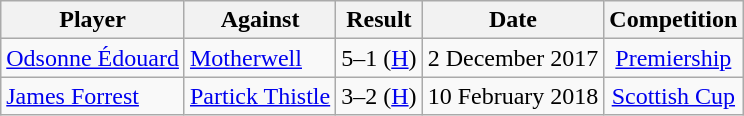<table class="wikitable sortable">
<tr>
<th>Player</th>
<th>Against</th>
<th>Result</th>
<th>Date</th>
<th>Competition</th>
</tr>
<tr>
<td> <a href='#'>Odsonne Édouard</a></td>
<td> <a href='#'>Motherwell</a></td>
<td align=center>5–1 (<a href='#'>H</a>)</td>
<td align=center>2 December 2017</td>
<td align=center><a href='#'>Premiership</a></td>
</tr>
<tr>
<td> <a href='#'>James Forrest</a></td>
<td> <a href='#'>Partick Thistle</a></td>
<td align=center>3–2 (<a href='#'>H</a>)</td>
<td align=center>10 February 2018</td>
<td align=center><a href='#'>Scottish Cup</a></td>
</tr>
</table>
